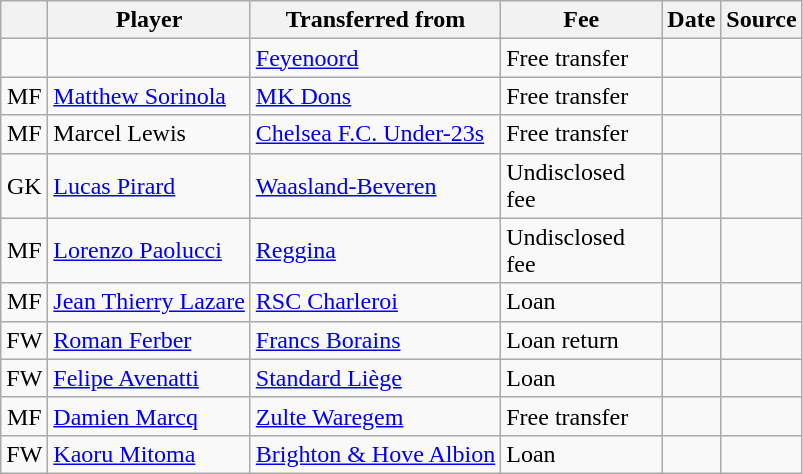<table class="wikitable plainrowheaders sortable">
<tr>
<th></th>
<th scope="col">Player</th>
<th>Transferred from</th>
<th scope="col" style="width:100px">Fee</th>
<th scope="col">Date</th>
<th scope="col">Source</th>
</tr>
<tr>
<td align="center"></td>
<td></td>
<td> <a href='#'>Feyenoord</a></td>
<td>Free transfer</td>
<td></td>
<td></td>
</tr>
<tr>
<td align="center">MF</td>
<td> <a href='#'>Matthew Sorinola</a></td>
<td> <a href='#'>MK Dons</a></td>
<td>Free transfer</td>
<td></td>
<td></td>
</tr>
<tr>
<td align="center">MF</td>
<td> Marcel Lewis</td>
<td> <a href='#'>Chelsea F.C. Under-23s</a></td>
<td>Free transfer</td>
<td></td>
<td></td>
</tr>
<tr>
<td align="center">GK</td>
<td> <a href='#'>Lucas Pirard</a></td>
<td> <a href='#'>Waasland-Beveren</a></td>
<td>Undisclosed fee</td>
<td></td>
<td></td>
</tr>
<tr>
<td align="center">MF</td>
<td> <a href='#'>Lorenzo Paolucci</a></td>
<td> <a href='#'>Reggina</a></td>
<td>Undisclosed fee</td>
<td></td>
<td></td>
</tr>
<tr>
<td align="center">MF</td>
<td> <a href='#'>Jean Thierry Lazare</a></td>
<td> <a href='#'>RSC Charleroi</a></td>
<td>Loan</td>
<td></td>
<td></td>
</tr>
<tr>
<td align="center">FW</td>
<td> <a href='#'>Roman Ferber</a></td>
<td> <a href='#'>Francs Borains</a></td>
<td>Loan return</td>
<td></td>
<td></td>
</tr>
<tr>
<td align="center">FW</td>
<td> <a href='#'>Felipe Avenatti</a></td>
<td> <a href='#'>Standard Liège</a></td>
<td>Loan</td>
<td></td>
<td></td>
</tr>
<tr>
<td align="center">MF</td>
<td> <a href='#'>Damien Marcq</a></td>
<td> <a href='#'>Zulte Waregem</a></td>
<td>Free transfer</td>
<td></td>
<td></td>
</tr>
<tr>
<td align="center">FW</td>
<td> <a href='#'>Kaoru Mitoma</a></td>
<td> <a href='#'>Brighton & Hove Albion</a></td>
<td>Loan</td>
<td></td>
<td></td>
</tr>
</table>
